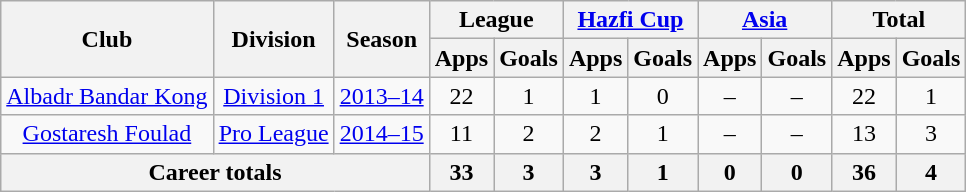<table class="wikitable" style="text-align: center;">
<tr>
<th rowspan="2">Club</th>
<th rowspan="2">Division</th>
<th rowspan="2">Season</th>
<th colspan="2">League</th>
<th colspan="2"><a href='#'>Hazfi Cup</a></th>
<th colspan="2"><a href='#'>Asia</a></th>
<th colspan="2">Total</th>
</tr>
<tr>
<th>Apps</th>
<th>Goals</th>
<th>Apps</th>
<th>Goals</th>
<th>Apps</th>
<th>Goals</th>
<th>Apps</th>
<th>Goals</th>
</tr>
<tr>
<td><a href='#'>Albadr Bandar Kong</a></td>
<td><a href='#'>Division 1</a></td>
<td><a href='#'>2013–14</a></td>
<td>22</td>
<td>1</td>
<td>1</td>
<td>0</td>
<td>–</td>
<td>–</td>
<td>22</td>
<td>1</td>
</tr>
<tr>
<td><a href='#'>Gostaresh Foulad</a></td>
<td><a href='#'>Pro League</a></td>
<td><a href='#'>2014–15</a></td>
<td>11</td>
<td>2</td>
<td>2</td>
<td>1</td>
<td>–</td>
<td>–</td>
<td>13</td>
<td>3</td>
</tr>
<tr>
<th colspan=3>Career totals</th>
<th>33</th>
<th>3</th>
<th>3</th>
<th>1</th>
<th>0</th>
<th>0</th>
<th>36</th>
<th>4</th>
</tr>
</table>
